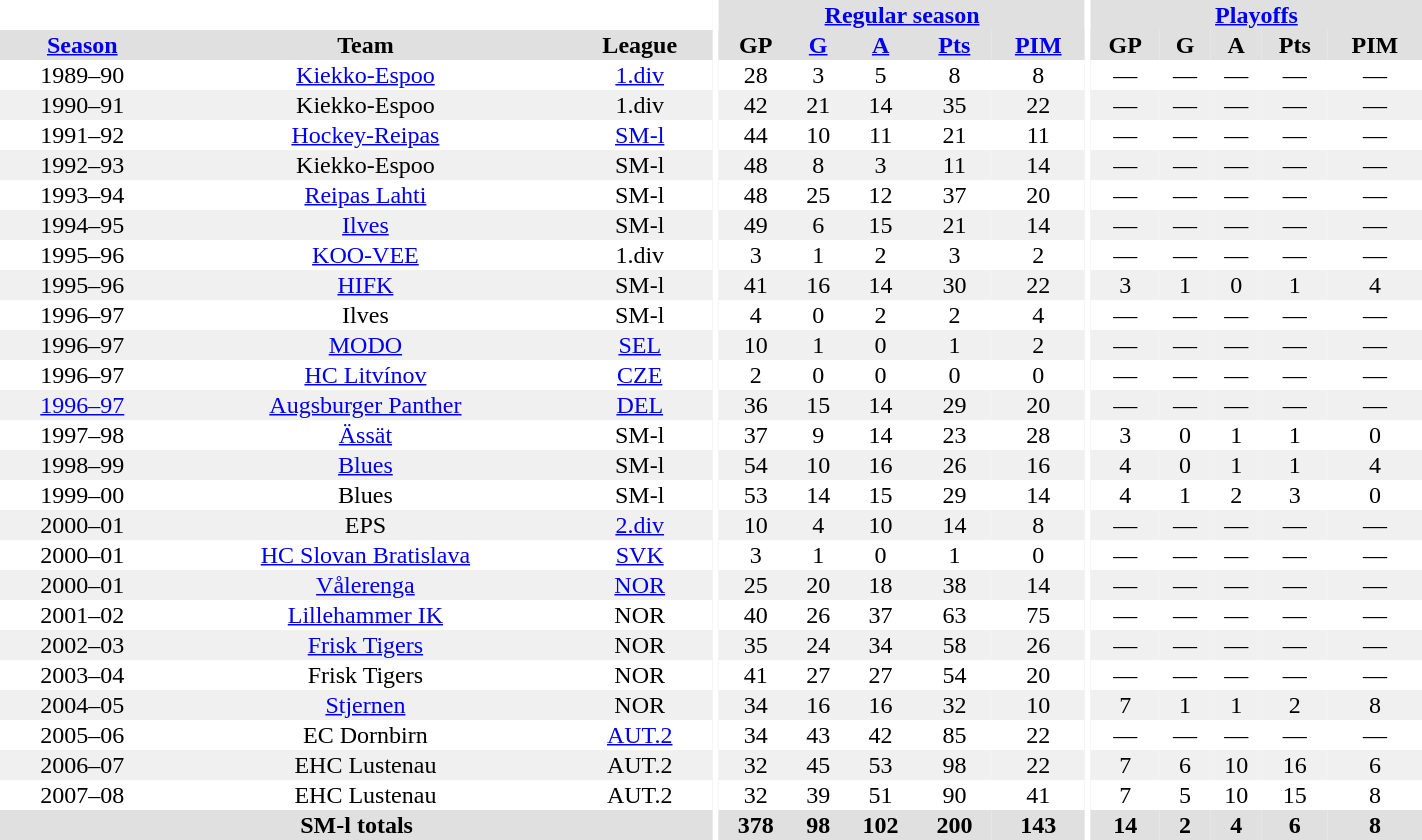<table border="0" cellpadding="1" cellspacing="0" style="text-align:center; width:75%">
<tr bgcolor="#e0e0e0">
<th colspan="3" bgcolor="#ffffff"></th>
<th rowspan="99" bgcolor="#ffffff"></th>
<th colspan="5"><a href='#'>Regular season</a></th>
<th rowspan="99" bgcolor="#ffffff"></th>
<th colspan="5"><a href='#'>Playoffs</a></th>
</tr>
<tr bgcolor="#e0e0e0">
<th><a href='#'>Season</a></th>
<th>Team</th>
<th>League</th>
<th>GP</th>
<th><a href='#'>G</a></th>
<th><a href='#'>A</a></th>
<th><a href='#'>Pts</a></th>
<th><a href='#'>PIM</a></th>
<th>GP</th>
<th>G</th>
<th>A</th>
<th>Pts</th>
<th>PIM</th>
</tr>
<tr ALIGN="center">
<td>1989–90</td>
<td><a href='#'>Kiekko-Espoo</a></td>
<td><a href='#'>1.div</a></td>
<td>28</td>
<td>3</td>
<td>5</td>
<td>8</td>
<td>8</td>
<td>—</td>
<td>—</td>
<td>—</td>
<td>—</td>
<td>—</td>
</tr>
<tr ALIGN="center" bgcolor="#f0f0f0">
<td>1990–91</td>
<td>Kiekko-Espoo</td>
<td>1.div</td>
<td>42</td>
<td>21</td>
<td>14</td>
<td>35</td>
<td>22</td>
<td>—</td>
<td>—</td>
<td>—</td>
<td>—</td>
<td>—</td>
</tr>
<tr ALIGN="center">
<td>1991–92</td>
<td><a href='#'>Hockey-Reipas</a></td>
<td><a href='#'>SM-l</a></td>
<td>44</td>
<td>10</td>
<td>11</td>
<td>21</td>
<td>11</td>
<td>—</td>
<td>—</td>
<td>—</td>
<td>—</td>
<td>—</td>
</tr>
<tr ALIGN="center" bgcolor="#f0f0f0">
<td>1992–93</td>
<td>Kiekko-Espoo</td>
<td>SM-l</td>
<td>48</td>
<td>8</td>
<td>3</td>
<td>11</td>
<td>14</td>
<td>—</td>
<td>—</td>
<td>—</td>
<td>—</td>
<td>—</td>
</tr>
<tr ALIGN="center">
<td>1993–94</td>
<td><a href='#'>Reipas Lahti</a></td>
<td>SM-l</td>
<td>48</td>
<td>25</td>
<td>12</td>
<td>37</td>
<td>20</td>
<td>—</td>
<td>—</td>
<td>—</td>
<td>—</td>
<td>—</td>
</tr>
<tr ALIGN="center" bgcolor="#f0f0f0">
<td>1994–95</td>
<td><a href='#'>Ilves</a></td>
<td>SM-l</td>
<td>49</td>
<td>6</td>
<td>15</td>
<td>21</td>
<td>14</td>
<td>—</td>
<td>—</td>
<td>—</td>
<td>—</td>
<td>—</td>
</tr>
<tr ALIGN="center">
<td>1995–96</td>
<td><a href='#'>KOO-VEE</a></td>
<td>1.div</td>
<td>3</td>
<td>1</td>
<td>2</td>
<td>3</td>
<td>2</td>
<td>—</td>
<td>—</td>
<td>—</td>
<td>—</td>
<td>—</td>
</tr>
<tr ALIGN="center" bgcolor="#f0f0f0">
<td>1995–96</td>
<td><a href='#'>HIFK</a></td>
<td>SM-l</td>
<td>41</td>
<td>16</td>
<td>14</td>
<td>30</td>
<td>22</td>
<td>3</td>
<td>1</td>
<td>0</td>
<td>1</td>
<td>4</td>
</tr>
<tr ALIGN="center">
<td>1996–97</td>
<td>Ilves</td>
<td>SM-l</td>
<td>4</td>
<td>0</td>
<td>2</td>
<td>2</td>
<td>4</td>
<td>—</td>
<td>—</td>
<td>—</td>
<td>—</td>
<td>—</td>
</tr>
<tr ALIGN="center" bgcolor="#f0f0f0">
<td>1996–97</td>
<td><a href='#'>MODO</a></td>
<td><a href='#'>SEL</a></td>
<td>10</td>
<td>1</td>
<td>0</td>
<td>1</td>
<td>2</td>
<td>—</td>
<td>—</td>
<td>—</td>
<td>—</td>
<td>—</td>
</tr>
<tr ALIGN="center">
<td>1996–97</td>
<td><a href='#'>HC Litvínov</a></td>
<td><a href='#'>CZE</a></td>
<td>2</td>
<td>0</td>
<td>0</td>
<td>0</td>
<td>0</td>
<td>—</td>
<td>—</td>
<td>—</td>
<td>—</td>
<td>—</td>
</tr>
<tr ALIGN="center" bgcolor="#f0f0f0">
<td><a href='#'>1996–97</a></td>
<td><a href='#'>Augsburger Panther</a></td>
<td><a href='#'>DEL</a></td>
<td>36</td>
<td>15</td>
<td>14</td>
<td>29</td>
<td>20</td>
<td>—</td>
<td>—</td>
<td>—</td>
<td>—</td>
<td>—</td>
</tr>
<tr ALIGN="center">
<td>1997–98</td>
<td><a href='#'>Ässät</a></td>
<td>SM-l</td>
<td>37</td>
<td>9</td>
<td>14</td>
<td>23</td>
<td>28</td>
<td>3</td>
<td>0</td>
<td>1</td>
<td>1</td>
<td>0</td>
</tr>
<tr ALIGN="center" bgcolor="#f0f0f0">
<td>1998–99</td>
<td><a href='#'>Blues</a></td>
<td>SM-l</td>
<td>54</td>
<td>10</td>
<td>16</td>
<td>26</td>
<td>16</td>
<td>4</td>
<td>0</td>
<td>1</td>
<td>1</td>
<td>4</td>
</tr>
<tr ALIGN="center">
<td>1999–00</td>
<td>Blues</td>
<td>SM-l</td>
<td>53</td>
<td>14</td>
<td>15</td>
<td>29</td>
<td>14</td>
<td>4</td>
<td>1</td>
<td>2</td>
<td>3</td>
<td>0</td>
</tr>
<tr ALIGN="center" bgcolor="#f0f0f0">
<td>2000–01</td>
<td>EPS</td>
<td><a href='#'>2.div</a></td>
<td>10</td>
<td>4</td>
<td>10</td>
<td>14</td>
<td>8</td>
<td>—</td>
<td>—</td>
<td>—</td>
<td>—</td>
<td>—</td>
</tr>
<tr ALIGN="center">
<td>2000–01</td>
<td><a href='#'>HC Slovan Bratislava</a></td>
<td><a href='#'>SVK</a></td>
<td>3</td>
<td>1</td>
<td>0</td>
<td>1</td>
<td>0</td>
<td>—</td>
<td>—</td>
<td>—</td>
<td>—</td>
<td>—</td>
</tr>
<tr ALIGN="center" bgcolor="#f0f0f0">
<td>2000–01</td>
<td><a href='#'>Vålerenga</a></td>
<td><a href='#'>NOR</a></td>
<td>25</td>
<td>20</td>
<td>18</td>
<td>38</td>
<td>14</td>
<td>—</td>
<td>—</td>
<td>—</td>
<td>—</td>
<td>—</td>
</tr>
<tr ALIGN="center">
<td>2001–02</td>
<td><a href='#'>Lillehammer IK</a></td>
<td>NOR</td>
<td>40</td>
<td>26</td>
<td>37</td>
<td>63</td>
<td>75</td>
<td>—</td>
<td>—</td>
<td>—</td>
<td>—</td>
<td>—</td>
</tr>
<tr ALIGN="center" bgcolor="#f0f0f0">
<td>2002–03</td>
<td><a href='#'>Frisk Tigers</a></td>
<td>NOR</td>
<td>35</td>
<td>24</td>
<td>34</td>
<td>58</td>
<td>26</td>
<td>—</td>
<td>—</td>
<td>—</td>
<td>—</td>
<td>—</td>
</tr>
<tr ALIGN="center">
<td>2003–04</td>
<td>Frisk Tigers</td>
<td>NOR</td>
<td>41</td>
<td>27</td>
<td>27</td>
<td>54</td>
<td>20</td>
<td>—</td>
<td>—</td>
<td>—</td>
<td>—</td>
<td>—</td>
</tr>
<tr ALIGN="center" bgcolor="#f0f0f0">
<td>2004–05</td>
<td><a href='#'>Stjernen</a></td>
<td>NOR</td>
<td>34</td>
<td>16</td>
<td>16</td>
<td>32</td>
<td>10</td>
<td>7</td>
<td>1</td>
<td>1</td>
<td>2</td>
<td>8</td>
</tr>
<tr ALIGN="center">
<td>2005–06</td>
<td>EC Dornbirn</td>
<td><a href='#'>AUT.2</a></td>
<td>34</td>
<td>43</td>
<td>42</td>
<td>85</td>
<td>22</td>
<td>—</td>
<td>—</td>
<td>—</td>
<td>—</td>
<td>—</td>
</tr>
<tr ALIGN="center" bgcolor="#f0f0f0">
<td>2006–07</td>
<td>EHC Lustenau</td>
<td>AUT.2</td>
<td>32</td>
<td>45</td>
<td>53</td>
<td>98</td>
<td>22</td>
<td>7</td>
<td>6</td>
<td>10</td>
<td>16</td>
<td>6</td>
</tr>
<tr ALIGN="center">
<td>2007–08</td>
<td>EHC Lustenau</td>
<td>AUT.2</td>
<td>32</td>
<td>39</td>
<td>51</td>
<td>90</td>
<td>41</td>
<td>7</td>
<td>5</td>
<td>10</td>
<td>15</td>
<td>8</td>
</tr>
<tr bgcolor="#e0e0e0">
<th colspan="3">SM-l totals</th>
<th>378</th>
<th>98</th>
<th>102</th>
<th>200</th>
<th>143</th>
<th>14</th>
<th>2</th>
<th>4</th>
<th>6</th>
<th>8</th>
</tr>
</table>
